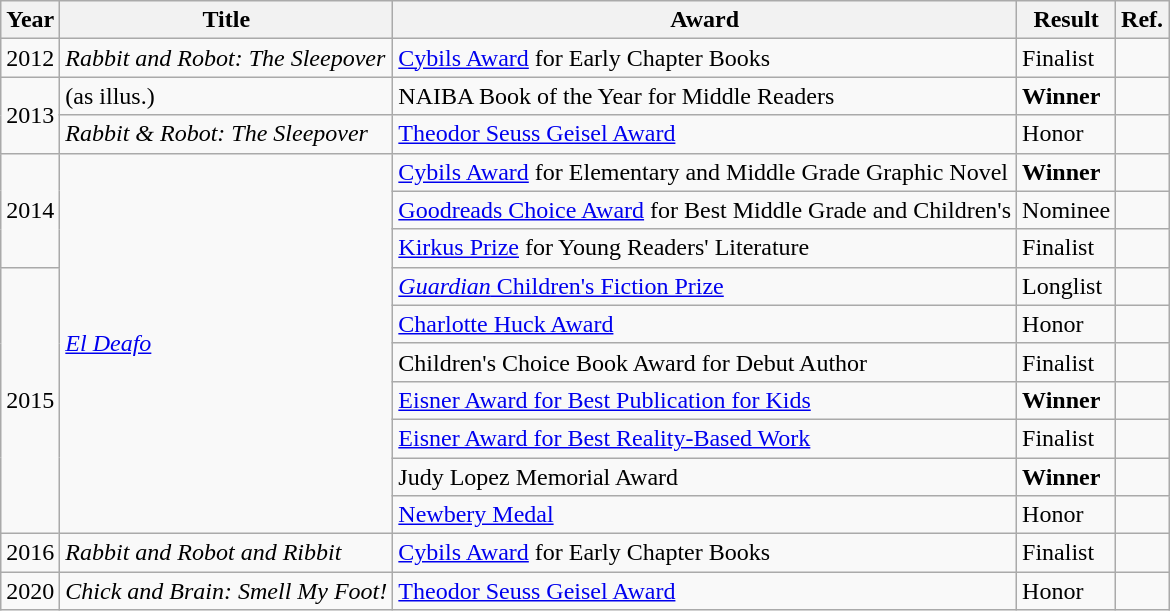<table class="wikitable sortable mw-collapsible">
<tr>
<th>Year</th>
<th>Title</th>
<th>Award</th>
<th>Result</th>
<th>Ref.</th>
</tr>
<tr>
<td>2012</td>
<td><em>Rabbit and Robot: The Sleepover</em></td>
<td><a href='#'>Cybils Award</a> for Early Chapter Books</td>
<td>Finalist</td>
<td></td>
</tr>
<tr>
<td rowspan="2">2013</td>
<td><em></em> (as illus.)</td>
<td>NAIBA Book of the Year for Middle Readers</td>
<td><strong>Winner</strong></td>
<td></td>
</tr>
<tr>
<td><em>Rabbit & Robot: The Sleepover</em></td>
<td><a href='#'>Theodor Seuss Geisel Award</a></td>
<td>Honor</td>
<td></td>
</tr>
<tr>
<td rowspan="3">2014</td>
<td rowspan="10"><em><a href='#'>El Deafo</a></em></td>
<td><a href='#'>Cybils Award</a> for Elementary and Middle Grade Graphic Novel</td>
<td><strong>Winner</strong></td>
<td></td>
</tr>
<tr>
<td><a href='#'>Goodreads Choice Award</a> for Best Middle Grade and Children's</td>
<td>Nominee</td>
<td></td>
</tr>
<tr>
<td><a href='#'>Kirkus Prize</a> for Young Readers' Literature</td>
<td>Finalist</td>
<td></td>
</tr>
<tr>
<td rowspan="7">2015</td>
<td><a href='#'><em>Guardian</em> Children's Fiction Prize</a></td>
<td>Longlist</td>
<td></td>
</tr>
<tr>
<td><a href='#'>Charlotte Huck Award</a></td>
<td>Honor</td>
<td></td>
</tr>
<tr>
<td>Children's Choice Book Award for Debut Author</td>
<td>Finalist</td>
<td></td>
</tr>
<tr>
<td><a href='#'>Eisner Award for Best Publication for Kids</a></td>
<td><strong>Winner</strong></td>
<td></td>
</tr>
<tr>
<td><a href='#'>Eisner Award for Best Reality-Based Work</a></td>
<td>Finalist</td>
<td></td>
</tr>
<tr>
<td>Judy Lopez Memorial Award</td>
<td><strong>Winner</strong></td>
<td></td>
</tr>
<tr>
<td><a href='#'>Newbery Medal</a></td>
<td>Honor</td>
<td></td>
</tr>
<tr>
<td>2016</td>
<td><em>Rabbit and Robot and Ribbit</em></td>
<td><a href='#'>Cybils Award</a> for Early Chapter Books</td>
<td>Finalist</td>
<td></td>
</tr>
<tr>
<td>2020</td>
<td><em>Chick and Brain: Smell My Foot!</em></td>
<td><a href='#'>Theodor Seuss Geisel Award</a></td>
<td>Honor</td>
<td></td>
</tr>
</table>
